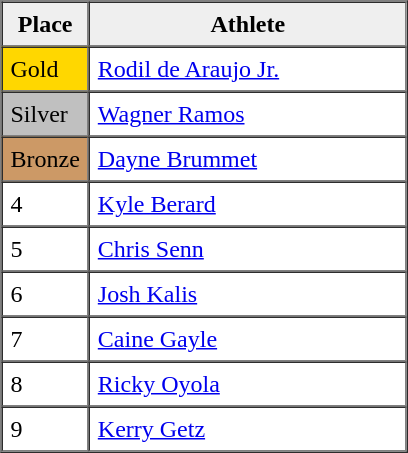<table border=1 cellpadding=5 cellspacing=0>
<tr>
<th style="background:#efefef;" width="20">Place</th>
<th style="background:#efefef;" width="200">Athlete</th>
</tr>
<tr align=left>
<td style="background:gold;">Gold</td>
<td><a href='#'>Rodil de Araujo Jr.</a></td>
</tr>
<tr align=left>
<td style="background:silver;">Silver</td>
<td><a href='#'>Wagner Ramos</a></td>
</tr>
<tr align=left>
<td style="background:#CC9966;">Bronze</td>
<td><a href='#'>Dayne Brummet</a></td>
</tr>
<tr align=left>
<td>4</td>
<td><a href='#'>Kyle Berard</a></td>
</tr>
<tr align=left>
<td>5</td>
<td><a href='#'>Chris Senn</a></td>
</tr>
<tr align=left>
<td>6</td>
<td><a href='#'>Josh Kalis</a></td>
</tr>
<tr align=left>
<td>7</td>
<td><a href='#'>Caine Gayle</a></td>
</tr>
<tr align=left>
<td>8</td>
<td><a href='#'>Ricky Oyola</a></td>
</tr>
<tr align=left>
<td>9</td>
<td><a href='#'>Kerry Getz</a></td>
</tr>
</table>
